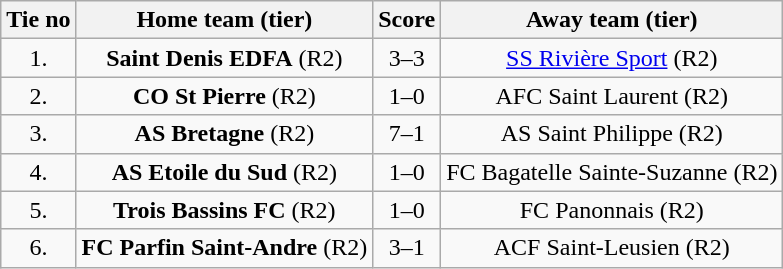<table class="wikitable" style="text-align: center">
<tr>
<th>Tie no</th>
<th>Home team (tier)</th>
<th>Score</th>
<th>Away team (tier)</th>
</tr>
<tr>
<td>1.</td>
<td> <strong>Saint Denis EDFA</strong> (R2)</td>
<td>3–3 </td>
<td><a href='#'>SS Rivière Sport</a> (R2) </td>
</tr>
<tr>
<td>2.</td>
<td> <strong>CO St Pierre</strong> (R2)</td>
<td>1–0</td>
<td>AFC Saint Laurent (R2) </td>
</tr>
<tr>
<td>3.</td>
<td> <strong>AS Bretagne</strong> (R2)</td>
<td>7–1</td>
<td>AS Saint Philippe (R2) </td>
</tr>
<tr>
<td>4.</td>
<td> <strong>AS Etoile du Sud</strong> (R2)</td>
<td>1–0</td>
<td>FC Bagatelle Sainte-Suzanne (R2) </td>
</tr>
<tr>
<td>5.</td>
<td> <strong>Trois Bassins FC</strong> (R2)</td>
<td>1–0</td>
<td>FC Panonnais (R2) </td>
</tr>
<tr>
<td>6.</td>
<td> <strong>FC Parfin Saint-Andre</strong> (R2)</td>
<td>3–1</td>
<td>ACF Saint-Leusien (R2) </td>
</tr>
</table>
